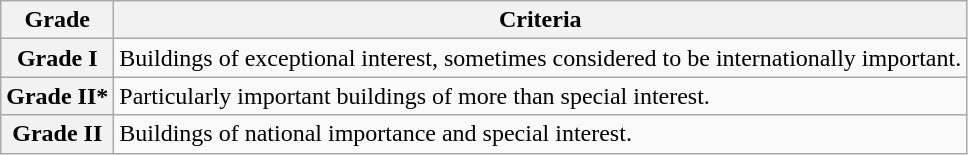<table class="wikitable" border="1">
<tr>
<th>Grade</th>
<th>Criteria </th>
</tr>
<tr>
<th>Grade I</th>
<td>Buildings of exceptional interest, sometimes considered to be internationally important.</td>
</tr>
<tr>
<th>Grade II*</th>
<td>Particularly important buildings of more than special interest.</td>
</tr>
<tr>
<th>Grade II</th>
<td>Buildings of national importance and special interest.</td>
</tr>
</table>
